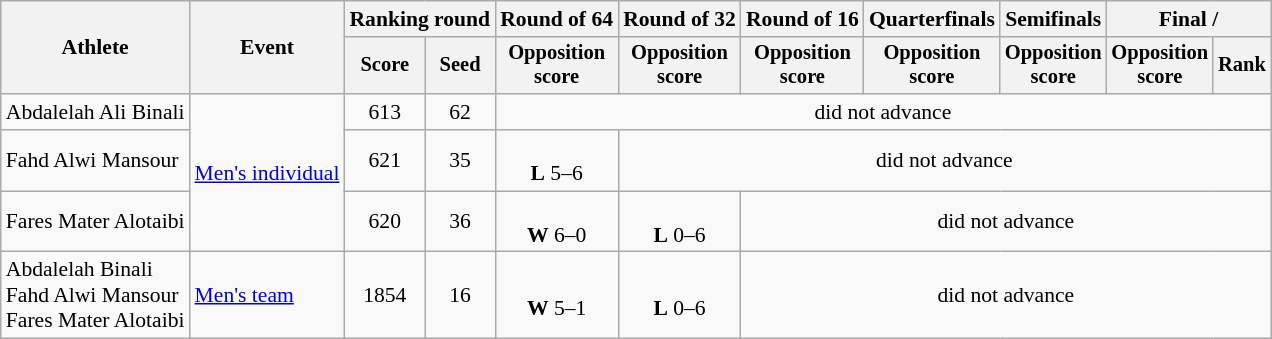<table class="wikitable" style="font-size:90%; text-align:center;">
<tr>
<th rowspan="2">Athlete</th>
<th rowspan="2">Event</th>
<th colspan="2">Ranking round</th>
<th>Round of 64</th>
<th>Round of 32</th>
<th>Round of 16</th>
<th>Quarterfinals</th>
<th>Semifinals</th>
<th colspan=2>Final / </th>
</tr>
<tr style=font-size:95%>
<th>Score</th>
<th>Seed</th>
<th>Opposition<br> score</th>
<th>Opposition<br> score</th>
<th>Opposition<br> score</th>
<th>Opposition<br> score</th>
<th>Opposition<br> score</th>
<th>Opposition<br> score</th>
<th>Rank</th>
</tr>
<tr>
<td align=left>Abdalelah Ali Binali</td>
<td align=left rowspan=3><a href='#'>Men's individual</a></td>
<td>613</td>
<td>62</td>
<td colspan=7>did not advance</td>
</tr>
<tr>
<td align=left>Fahd Alwi Mansour</td>
<td>621</td>
<td>35</td>
<td><br><strong>L</strong> 5–6</td>
<td colspan=6>did not advance</td>
</tr>
<tr>
<td align=left>Fares Mater Alotaibi</td>
<td>620</td>
<td>36</td>
<td><br><strong>W</strong> 6–0</td>
<td><br><strong>L</strong> 0–6</td>
<td colspan=5>did not advance</td>
</tr>
<tr>
<td align=left>Abdalelah Binali<br>Fahd Alwi Mansour<br>Fares Mater Alotaibi</td>
<td align=left><a href='#'>Men's team</a></td>
<td>1854</td>
<td>16</td>
<td><br><strong>W</strong> 5–1</td>
<td><br><strong>L</strong> 0–6</td>
<td colspan=5>did not advance</td>
</tr>
</table>
